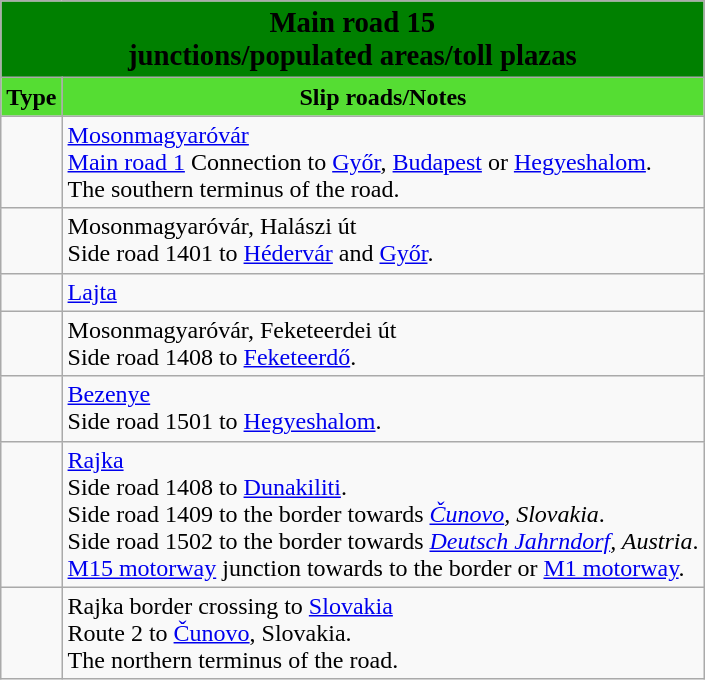<table class="wikitable">
<tr>
<td colspan=2 bgcolor=green align=center style=margin-top:15><span><big><strong>Main road 15<br>junctions/populated areas/toll plazas</strong></big></span></td>
</tr>
<tr>
<td align=center bgcolor=55DD33><strong>Type</strong></td>
<td align=center bgcolor=55DD33><strong>Slip roads/Notes</strong></td>
</tr>
<tr>
<td><br></td>
<td><a href='#'>Mosonmagyaróvár</a><br> <a href='#'>Main road 1</a> Connection to <a href='#'>Győr</a>, <a href='#'>Budapest</a> or <a href='#'>Hegyeshalom</a>.<br>The southern terminus of the road.</td>
</tr>
<tr>
<td></td>
<td>Mosonmagyaróvár, Halászi út<br>Side road 1401 to <a href='#'>Hédervár</a> and <a href='#'>Győr</a>.</td>
</tr>
<tr>
<td></td>
<td><a href='#'>Lajta</a></td>
</tr>
<tr>
<td></td>
<td>Mosonmagyaróvár, Feketeerdei út<br>Side road 1408 to <a href='#'>Feketeerdő</a>.</td>
</tr>
<tr>
<td></td>
<td><a href='#'>Bezenye</a><br> Side road 1501 to <a href='#'>Hegyeshalom</a>.</td>
</tr>
<tr>
<td><br></td>
<td><a href='#'>Rajka</a><br>Side road 1408 to <a href='#'>Dunakiliti</a>.<br>Side road 1409 to the border towards <em><a href='#'>Čunovo</a>, Slovakia</em>.<br>Side road 1502 to the border towards <em><a href='#'>Deutsch Jahrndorf</a>, Austria</em>.<br> <a href='#'>M15 motorway</a> junction towards to the border or <a href='#'>M1 motorway</a>.</td>
</tr>
<tr>
<td></td>
<td>Rajka border crossing to <a href='#'>Slovakia</a><br> Route 2 to <a href='#'>Čunovo</a>, Slovakia.<br>The northern terminus of the road.</td>
</tr>
</table>
